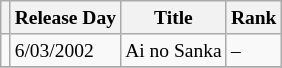<table class=wikitable style="font-size:small">
<tr>
<th></th>
<th>Release Day</th>
<th>Title</th>
<th>Rank</th>
</tr>
<tr>
<td></td>
<td>6/03/2002</td>
<td>Ai no Sanka</td>
<td>–</td>
</tr>
<tr>
</tr>
</table>
